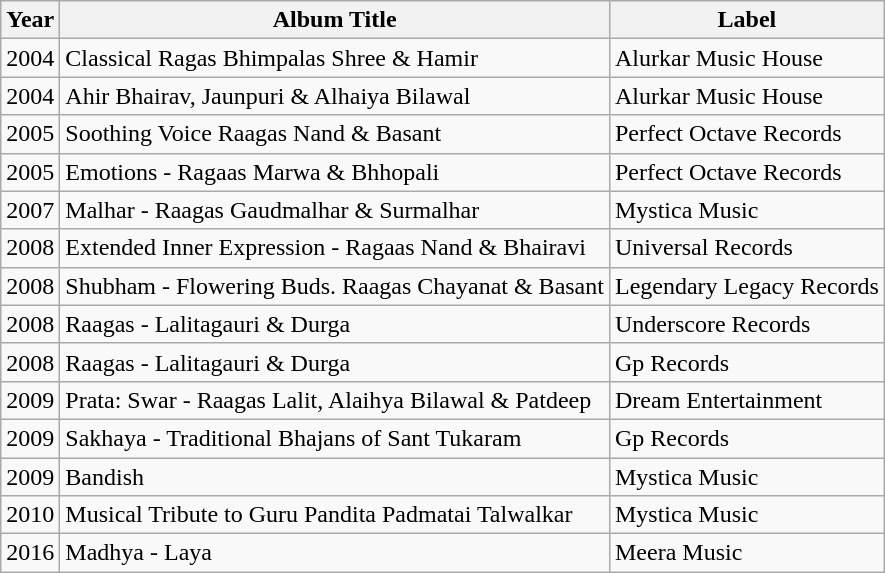<table class="wikitable">
<tr>
<th>Year</th>
<th>Album Title</th>
<th>Label</th>
</tr>
<tr>
<td>2004</td>
<td>Classical Ragas Bhimpalas Shree & Hamir</td>
<td>Alurkar Music House</td>
</tr>
<tr>
<td>2004</td>
<td>Ahir Bhairav, Jaunpuri & Alhaiya Bilawal</td>
<td>Alurkar Music House</td>
</tr>
<tr>
<td>2005</td>
<td>Soothing Voice Raagas Nand & Basant</td>
<td>Perfect Octave Records</td>
</tr>
<tr>
<td>2005</td>
<td>Emotions - Ragaas Marwa & Bhhopali</td>
<td>Perfect Octave Records</td>
</tr>
<tr>
<td>2007</td>
<td>Malhar - Raagas Gaudmalhar & Surmalhar</td>
<td>Mystica Music</td>
</tr>
<tr>
<td>2008</td>
<td>Extended Inner Expression - Ragaas Nand & Bhairavi</td>
<td>Universal Records</td>
</tr>
<tr>
<td>2008</td>
<td>Shubham - Flowering Buds. Raagas Chayanat & Basant</td>
<td>Legendary Legacy Records</td>
</tr>
<tr>
<td>2008</td>
<td>Raagas - Lalitagauri & Durga</td>
<td>Underscore Records</td>
</tr>
<tr>
<td>2008</td>
<td>Raagas - Lalitagauri & Durga</td>
<td>Gp Records</td>
</tr>
<tr>
<td>2009</td>
<td>Prata: Swar - Raagas Lalit, Alaihya Bilawal & Patdeep</td>
<td>Dream Entertainment</td>
</tr>
<tr>
<td>2009</td>
<td>Sakhaya - Traditional Bhajans of Sant Tukaram</td>
<td>Gp Records</td>
</tr>
<tr>
<td>2009</td>
<td>Bandish</td>
<td>Mystica Music</td>
</tr>
<tr>
<td>2010</td>
<td>Musical Tribute to Guru Pandita Padmatai Talwalkar</td>
<td>Mystica Music</td>
</tr>
<tr>
<td>2016</td>
<td>Madhya - Laya</td>
<td>Meera Music</td>
</tr>
</table>
